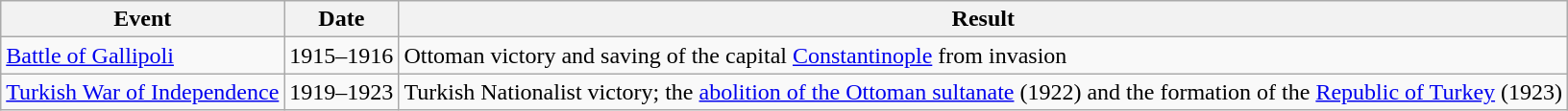<table class="wikitable">
<tr>
<th scope="col">Event</th>
<th scope="col">Date</th>
<th scope="col">Result</th>
</tr>
<tr>
<td><a href='#'>Battle of Gallipoli</a></td>
<td>1915–1916</td>
<td>Ottoman victory and saving of the capital <a href='#'>Constantinople</a> from invasion</td>
</tr>
<tr>
<td><a href='#'>Turkish War of Independence</a></td>
<td>1919–1923</td>
<td>Turkish Nationalist victory; the <a href='#'>abolition of the Ottoman sultanate</a> (1922) and the formation of the <a href='#'>Republic of Turkey</a> (1923)</td>
</tr>
</table>
